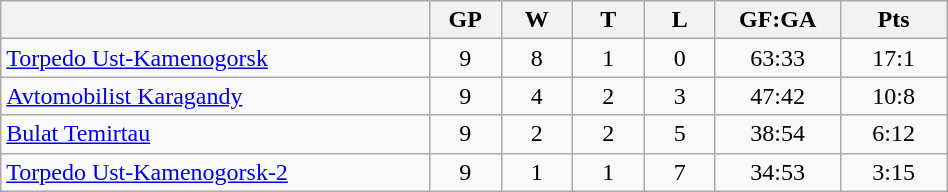<table class="wikitable" width="50%">
<tr>
<th width="30%" bgcolor="#e0e0e0"></th>
<th width="5%" bgcolor="#e0e0e0">GP</th>
<th width="5%" bgcolor="#e0e0e0">W</th>
<th width="5%" bgcolor="#e0e0e0">T</th>
<th width="5%" bgcolor="#e0e0e0">L</th>
<th width="7.5%" bgcolor="#e0e0e0">GF:GA</th>
<th width="7.5%" bgcolor="#e0e0e0">Pts</th>
</tr>
<tr align="center">
<td align="left"><a href='#'>Torpedo Ust-Kamenogorsk</a></td>
<td>9</td>
<td>8</td>
<td>1</td>
<td>0</td>
<td>63:33</td>
<td>17:1</td>
</tr>
<tr align="center">
<td align="left"><a href='#'>Avtomobilist Karagandy</a></td>
<td>9</td>
<td>4</td>
<td>2</td>
<td>3</td>
<td>47:42</td>
<td>10:8</td>
</tr>
<tr align="center">
<td align="left"><a href='#'>Bulat Temirtau</a></td>
<td>9</td>
<td>2</td>
<td>2</td>
<td>5</td>
<td>38:54</td>
<td>6:12</td>
</tr>
<tr align="center">
<td align="left"><a href='#'>Torpedo Ust-Kamenogorsk-2</a></td>
<td>9</td>
<td>1</td>
<td>1</td>
<td>7</td>
<td>34:53</td>
<td>3:15</td>
</tr>
</table>
